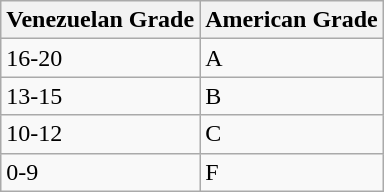<table class="wikitable">
<tr>
<th>Venezuelan Grade</th>
<th>American Grade</th>
</tr>
<tr>
<td>16-20</td>
<td>A</td>
</tr>
<tr>
<td>13-15</td>
<td>B</td>
</tr>
<tr>
<td>10-12</td>
<td>C</td>
</tr>
<tr>
<td>0-9</td>
<td>F</td>
</tr>
</table>
